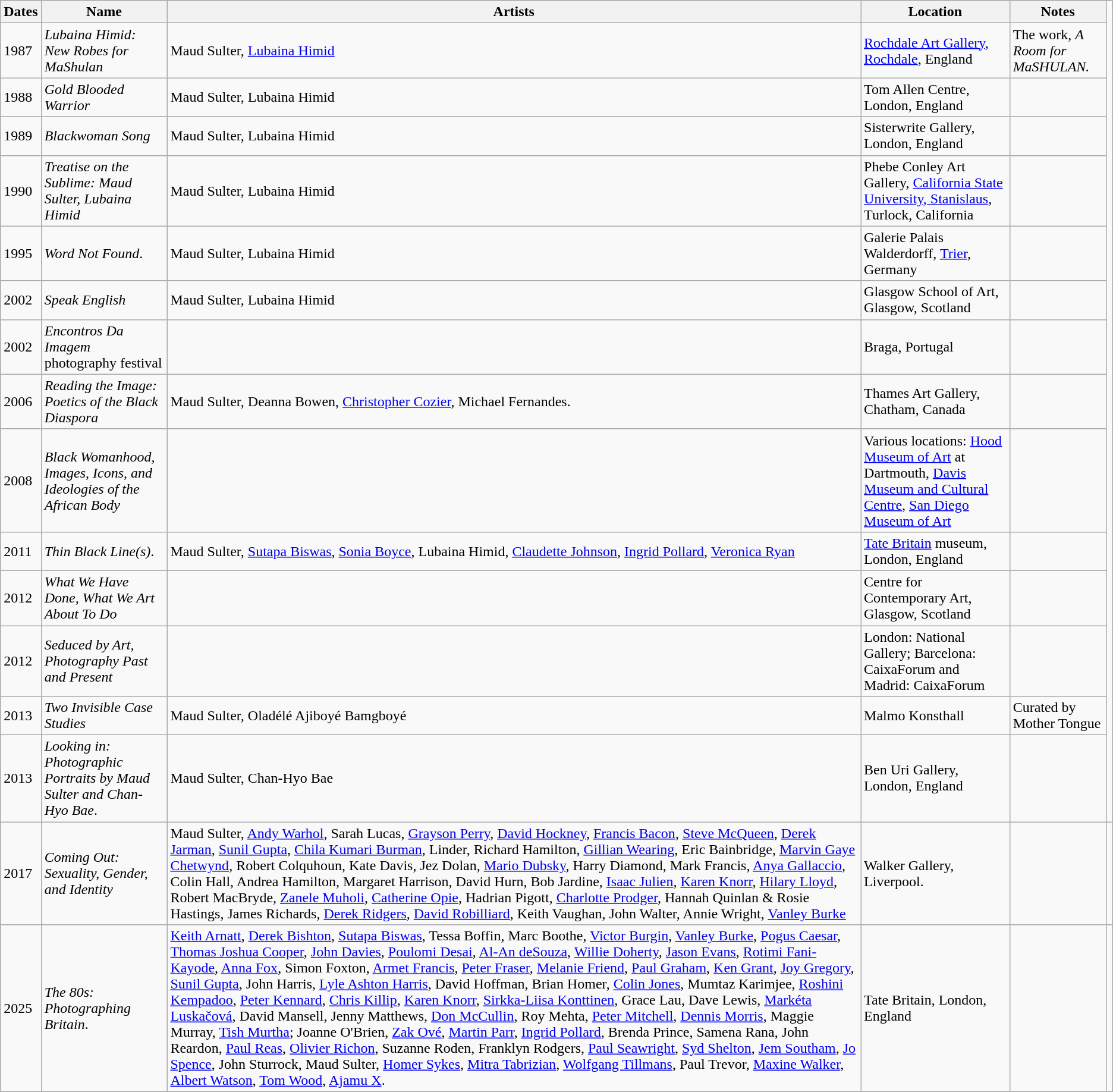<table class="wikitable">
<tr>
<th>Dates</th>
<th>Name</th>
<th>Artists</th>
<th>Location</th>
<th>Notes</th>
</tr>
<tr>
<td>1987</td>
<td><em>Lubaina Himid: New Robes for MaShulan</em></td>
<td>Maud Sulter, <a href='#'>Lubaina Himid</a></td>
<td><a href='#'>Rochdale Art Gallery</a>, <a href='#'>Rochdale</a>, England</td>
<td>The work, <em>A Room for MaSHULAN.</em></td>
</tr>
<tr>
<td>1988</td>
<td><em>Gold Blooded Warrior</em></td>
<td>Maud Sulter, Lubaina Himid</td>
<td>Tom Allen Centre, London, England</td>
<td></td>
</tr>
<tr>
<td>1989</td>
<td><em>Blackwoman Song</em></td>
<td>Maud Sulter, Lubaina Himid</td>
<td>Sisterwrite Gallery, London, England</td>
<td></td>
</tr>
<tr>
<td>1990</td>
<td><em>Treatise on the Sublime: Maud Sulter, Lubaina Himid</em></td>
<td>Maud Sulter, Lubaina Himid</td>
<td>Phebe Conley Art Gallery, <a href='#'>California State University, Stanislaus</a>, Turlock, California</td>
<td></td>
</tr>
<tr>
<td>1995</td>
<td><em>Word Not Found</em>.</td>
<td>Maud Sulter, Lubaina Himid</td>
<td>Galerie Palais Walderdorff, <a href='#'>Trier</a>, Germany</td>
<td></td>
</tr>
<tr>
<td>2002</td>
<td><em>Speak English</em></td>
<td>Maud Sulter, Lubaina Himid</td>
<td>Glasgow School of Art, Glasgow, Scotland</td>
<td></td>
</tr>
<tr>
<td>2002</td>
<td><em>Encontros Da Imagem</em> photography festival</td>
<td></td>
<td>Braga, Portugal</td>
<td></td>
</tr>
<tr>
<td>2006</td>
<td><em>Reading the Image: Poetics of the Black Diaspora</em></td>
<td>Maud Sulter, Deanna Bowen, <a href='#'>Christopher Cozier</a>, Michael Fernandes.</td>
<td>Thames Art Gallery, Chatham, Canada</td>
<td></td>
</tr>
<tr>
<td>2008</td>
<td><em>Black Womanhood, Images, Icons, and Ideologies of the African Body</em></td>
<td></td>
<td>Various locations: <a href='#'>Hood Museum of Art</a> at Dartmouth, <a href='#'>Davis Museum and Cultural Centre</a>, <a href='#'>San Diego Museum of Art</a></td>
<td></td>
</tr>
<tr>
<td>2011</td>
<td><em>Thin Black Line(s)</em>.</td>
<td>Maud Sulter, <a href='#'>Sutapa Biswas</a>, <a href='#'>Sonia Boyce</a>, Lubaina Himid, <a href='#'>Claudette Johnson</a>, <a href='#'>Ingrid Pollard</a>, <a href='#'>Veronica Ryan</a></td>
<td><a href='#'>Tate Britain</a> museum, London, England</td>
<td></td>
</tr>
<tr>
<td>2012</td>
<td><em>What We Have Done, What We Art About To Do</em></td>
<td></td>
<td>Centre for Contemporary Art, Glasgow, Scotland</td>
<td></td>
</tr>
<tr>
<td>2012</td>
<td><em>Seduced by Art, Photography Past and Present</em></td>
<td></td>
<td>London: National Gallery; Barcelona: CaixaForum and Madrid: CaixaForum</td>
<td></td>
</tr>
<tr>
<td>2013</td>
<td><em>Two Invisible Case Studies</em></td>
<td>Maud Sulter, Oladélé Ajiboyé Bamgboyé</td>
<td>Malmo Konsthall</td>
<td>Curated by Mother Tongue</td>
</tr>
<tr>
<td>2013</td>
<td><em>Looking in: Photographic Portraits by Maud Sulter and Chan-Hyo Bae</em>.</td>
<td>Maud Sulter, Chan-Hyo Bae</td>
<td>Ben Uri Gallery, London, England</td>
<td></td>
</tr>
<tr>
<td>2017</td>
<td><em>Coming Out: Sexuality, Gender, and Identity</em></td>
<td>Maud Sulter, <a href='#'>Andy Warhol</a>, Sarah Lucas, <a href='#'>Grayson Perry</a>, <a href='#'>David Hockney</a>, <a href='#'>Francis Bacon</a>, <a href='#'>Steve McQueen</a>, <a href='#'>Derek Jarman</a>, <a href='#'>Sunil Gupta</a>, <a href='#'>Chila Kumari Burman</a>, Linder, Richard Hamilton, <a href='#'>Gillian Wearing</a>, Eric Bainbridge, <a href='#'>Marvin Gaye Chetwynd</a>, Robert Colquhoun, Kate Davis, Jez Dolan, <a href='#'>Mario Dubsky</a>, Harry Diamond, Mark Francis, <a href='#'>Anya Gallaccio</a>, Colin Hall, Andrea Hamilton, Margaret Harrison, David Hurn, Bob Jardine, <a href='#'>Isaac Julien</a>, <a href='#'>Karen Knorr</a>, <a href='#'>Hilary Lloyd</a>, Robert MacBryde, <a href='#'>Zanele Muholi</a>, <a href='#'>Catherine Opie</a>, Hadrian Pigott, <a href='#'>Charlotte Prodger</a>, Hannah Quinlan & Rosie Hastings, James Richards, <a href='#'>Derek Ridgers</a>, <a href='#'>David Robilliard</a>, Keith Vaughan, John Walter, Annie Wright, <a href='#'>Vanley Burke</a></td>
<td>Walker Gallery, Liverpool.</td>
<td></td>
<td></td>
</tr>
<tr>
<td>2025</td>
<td><em>The 80s: Photographing Britain</em>.</td>
<td><a href='#'>Keith Arnatt</a>, <a href='#'>Derek Bishton</a>, <a href='#'>Sutapa Biswas</a>, Tessa Boffin, Marc Boothe, <a href='#'>Victor Burgin</a>, <a href='#'>Vanley Burke</a>, <a href='#'>Pogus Caesar</a>, <a href='#'>Thomas Joshua Cooper</a>, <a href='#'>John Davies</a>, <a href='#'>Poulomi Desai</a>, <a href='#'>Al-An deSouza</a>, <a href='#'>Willie Doherty</a>, <a href='#'>Jason Evans</a>, <a href='#'>Rotimi Fani-Kayode</a>, <a href='#'>Anna Fox</a>, Simon Foxton, <a href='#'>Armet Francis</a>, <a href='#'>Peter Fraser</a>, <a href='#'>Melanie Friend</a>, <a href='#'>Paul Graham</a>, <a href='#'>Ken Grant</a>, <a href='#'>Joy Gregory</a>, <a href='#'>Sunil Gupta</a>, John Harris, <a href='#'>Lyle Ashton Harris</a>, David Hoffman, Brian Homer, <a href='#'>Colin Jones</a>, Mumtaz Karimjee, <a href='#'>Roshini Kempadoo</a>, <a href='#'>Peter Kennard</a>, <a href='#'>Chris Killip</a>, <a href='#'>Karen Knorr</a>, <a href='#'>Sirkka-Liisa Konttinen</a>, Grace Lau, Dave Lewis, <a href='#'>Markéta Luskačová</a>, David Mansell, Jenny Matthews, <a href='#'>Don McCullin</a>, Roy Mehta, <a href='#'>Peter Mitchell</a>, <a href='#'>Dennis Morris</a>, Maggie Murray, <a href='#'>Tish Murtha</a>; Joanne O'Brien, <a href='#'>Zak Ové</a>, <a href='#'>Martin Parr</a>, <a href='#'>Ingrid Pollard</a>, Brenda Prince, Samena Rana, John Reardon, <a href='#'>Paul Reas</a>, <a href='#'>Olivier Richon</a>, Suzanne Roden, Franklyn Rodgers, <a href='#'>Paul Seawright</a>, <a href='#'>Syd Shelton</a>, <a href='#'>Jem Southam</a>, <a href='#'>Jo Spence</a>, John Sturrock, Maud Sulter, <a href='#'>Homer Sykes</a>, <a href='#'>Mitra Tabrizian</a>, <a href='#'>Wolfgang Tillmans</a>, Paul Trevor, <a href='#'>Maxine Walker</a>, <a href='#'>Albert Watson</a>, <a href='#'>Tom Wood</a>, <a href='#'>Ajamu X</a>.</td>
<td>Tate Britain, London, England</td>
<td></td>
</tr>
</table>
